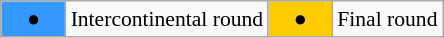<table class="wikitable" style="margin:0.5em auto; font-size:90%;position:relative;">
<tr>
<td style="width:2.5em; background:#3399ff; text-align:center">●</td>
<td>Intercontinental round</td>
<td style="width:2.5em; background:#ffcc00; text-align:center">●</td>
<td>Final round</td>
</tr>
</table>
